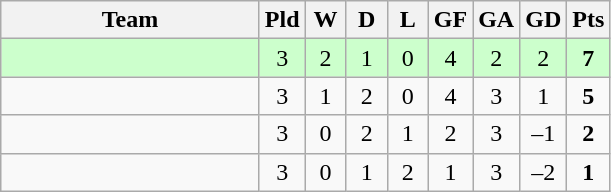<table class="wikitable" style="text-align:center;">
<tr>
<th width=165>Team</th>
<th width=20>Pld</th>
<th width=20>W</th>
<th width=20>D</th>
<th width=20>L</th>
<th width=20>GF</th>
<th width=20>GA</th>
<th width=20>GD</th>
<th width=20>Pts<br></th>
</tr>
<tr align=center bgcolor="ccffcc">
<td style="text-align:left;"></td>
<td>3</td>
<td>2</td>
<td>1</td>
<td>0</td>
<td>4</td>
<td>2</td>
<td>2</td>
<td><strong>7</strong></td>
</tr>
<tr align=center>
<td style="text-align:left;"></td>
<td>3</td>
<td>1</td>
<td>2</td>
<td>0</td>
<td>4</td>
<td>3</td>
<td>1</td>
<td><strong>5</strong></td>
</tr>
<tr align=center>
<td style="text-align:left;"></td>
<td>3</td>
<td>0</td>
<td>2</td>
<td>1</td>
<td>2</td>
<td>3</td>
<td>–1</td>
<td><strong>2</strong></td>
</tr>
<tr align=center>
<td style="text-align:left;"></td>
<td>3</td>
<td>0</td>
<td>1</td>
<td>2</td>
<td>1</td>
<td>3</td>
<td>–2</td>
<td><strong>1</strong></td>
</tr>
</table>
